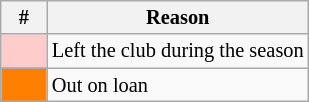<table class="wikitable" style="font-size:85%;">
<tr valign=top>
<th width=15%>#</th>
<th>Reason</th>
</tr>
<tr>
<td bgcolor="#FFCCCC"></td>
<td>Left the club during the season</td>
</tr>
<tr>
<td bgcolor="#FF7F00"></td>
<td>Out on loan</td>
</tr>
</table>
